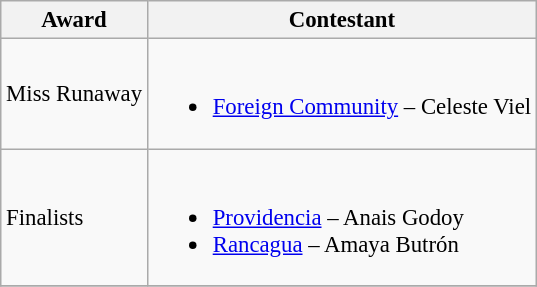<table class="wikitable sortable" style="font-size: 95%;">
<tr>
<th>Award</th>
<th>Contestant</th>
</tr>
<tr>
<td>Miss Runaway</td>
<td><br><ul><li><a href='#'>Foreign Community</a> – Celeste Viel</li></ul></td>
</tr>
<tr>
<td>Finalists</td>
<td><br><ul><li><a href='#'>Providencia</a> – Anais Godoy</li><li><a href='#'>Rancagua</a> – Amaya Butrón</li></ul></td>
</tr>
<tr>
</tr>
</table>
